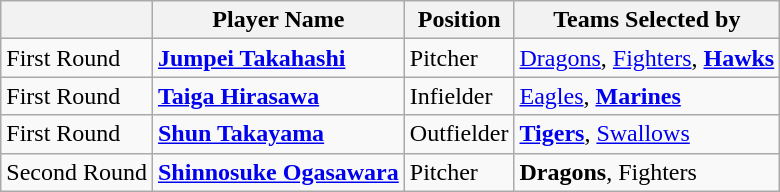<table class="wikitable">
<tr>
<th></th>
<th>Player Name</th>
<th>Position</th>
<th>Teams Selected by</th>
</tr>
<tr>
<td>First Round</td>
<td><strong><a href='#'>Jumpei Takahashi</a></strong></td>
<td>Pitcher</td>
<td><a href='#'>Dragons</a>, <a href='#'>Fighters</a>, <strong><a href='#'>Hawks</a></strong></td>
</tr>
<tr>
<td>First Round</td>
<td><strong><a href='#'>Taiga Hirasawa</a></strong></td>
<td>Infielder</td>
<td><a href='#'>Eagles</a>, <strong><a href='#'>Marines</a></strong></td>
</tr>
<tr>
<td>First Round</td>
<td><strong><a href='#'>Shun Takayama</a></strong></td>
<td>Outfielder</td>
<td><strong><a href='#'>Tigers</a></strong>, <a href='#'>Swallows</a></td>
</tr>
<tr>
<td>Second Round</td>
<td><strong><a href='#'>Shinnosuke Ogasawara</a></strong></td>
<td>Pitcher</td>
<td><strong>Dragons</strong>, Fighters</td>
</tr>
</table>
